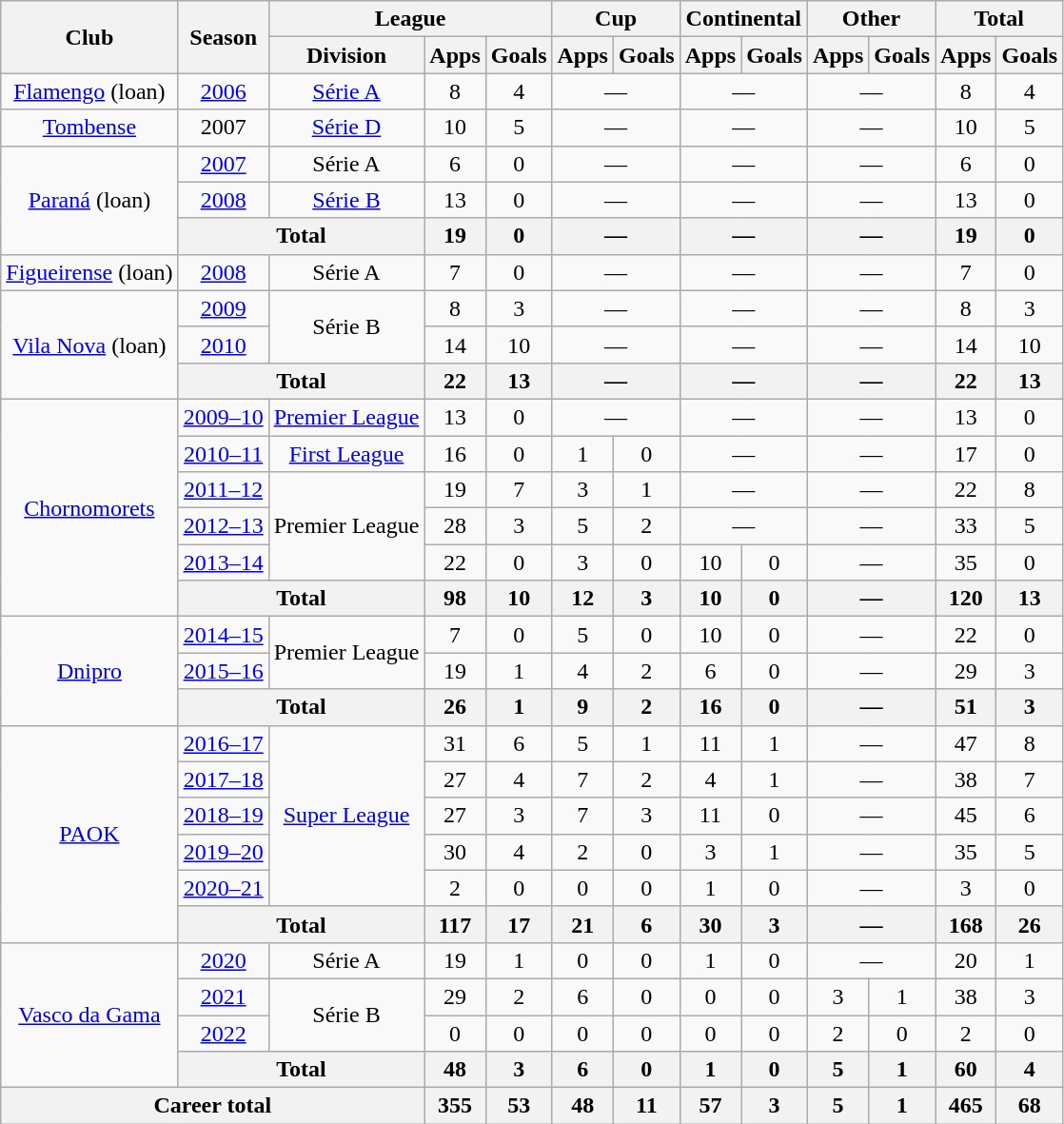<table class="wikitable" style="text-align:center">
<tr>
<th rowspan=2>Club</th>
<th rowspan=2>Season</th>
<th colspan=3>League</th>
<th colspan=2>Cup</th>
<th colspan=2>Continental</th>
<th colspan=2>Other</th>
<th colspan=2>Total</th>
</tr>
<tr>
<th>Division</th>
<th>Apps</th>
<th>Goals</th>
<th>Apps</th>
<th>Goals</th>
<th>Apps</th>
<th>Goals</th>
<th>Apps</th>
<th>Goals</th>
<th>Apps</th>
<th>Goals</th>
</tr>
<tr>
<td rowspan="1"><a href='#'>Flamengo</a> (loan)</td>
<td><a href='#'>2006</a></td>
<td rowspan="1"><a href='#'>Série A</a></td>
<td>8</td>
<td>4</td>
<td colspan="2">—</td>
<td colspan="2">—</td>
<td colspan="2">—</td>
<td>8</td>
<td>4</td>
</tr>
<tr>
<td rowspan="1"><a href='#'>Tombense</a></td>
<td>2007</td>
<td rowspan="1"><a href='#'>Série D</a></td>
<td>10</td>
<td>5</td>
<td colspan="2">—</td>
<td colspan="2">—</td>
<td colspan="2">—</td>
<td>10</td>
<td>5</td>
</tr>
<tr>
<td rowspan="3"><a href='#'>Paraná</a> (loan)</td>
<td><a href='#'>2007</a></td>
<td rowspan="1">Série A</td>
<td>6</td>
<td>0</td>
<td colspan="2">—</td>
<td colspan="2">—</td>
<td colspan="2">—</td>
<td>6</td>
<td>0</td>
</tr>
<tr>
<td><a href='#'>2008</a></td>
<td rowspan="1"><a href='#'>Série B</a></td>
<td>13</td>
<td>0</td>
<td colspan="2">—</td>
<td colspan="2">—</td>
<td colspan="2">—</td>
<td>13</td>
<td>0</td>
</tr>
<tr>
<th colspan="2">Total</th>
<th>19</th>
<th>0</th>
<th colspan="2">—</th>
<th colspan="2">—</th>
<th colspan="2">—</th>
<th>19</th>
<th>0</th>
</tr>
<tr>
<td rowspan="1"><a href='#'>Figueirense</a> (loan)</td>
<td><a href='#'>2008</a></td>
<td rowspan="1">Série A</td>
<td>7</td>
<td>0</td>
<td colspan="2">—</td>
<td colspan="2">—</td>
<td colspan="2">—</td>
<td>7</td>
<td>0</td>
</tr>
<tr>
<td rowspan="3"><a href='#'>Vila Nova</a> (loan)</td>
<td><a href='#'>2009</a></td>
<td rowspan="2">Série B</td>
<td>8</td>
<td>3</td>
<td colspan="2">—</td>
<td colspan="2">—</td>
<td colspan="2">—</td>
<td>8</td>
<td>3</td>
</tr>
<tr>
<td><a href='#'>2010</a></td>
<td>14</td>
<td>10</td>
<td colspan="2">—</td>
<td colspan="2">—</td>
<td colspan="2">—</td>
<td>14</td>
<td>10</td>
</tr>
<tr>
<th colspan="2">Total</th>
<th>22</th>
<th>13</th>
<th colspan="2">—</th>
<th colspan="2">—</th>
<th colspan="2">—</th>
<th>22</th>
<th>13</th>
</tr>
<tr>
<td rowspan="6"><a href='#'>Chornomorets</a></td>
<td><a href='#'>2009–10</a></td>
<td rowspan="1"><a href='#'>Premier League</a></td>
<td>13</td>
<td>0</td>
<td colspan="2">—</td>
<td colspan="2">—</td>
<td colspan="2">—</td>
<td>13</td>
<td>0</td>
</tr>
<tr>
<td><a href='#'>2010–11</a></td>
<td rowspan="1"><a href='#'>First League</a></td>
<td>16</td>
<td>0</td>
<td>1</td>
<td>0</td>
<td colspan="2">—</td>
<td colspan="2">—</td>
<td>17</td>
<td>0</td>
</tr>
<tr>
<td><a href='#'>2011–12</a></td>
<td rowspan="3">Premier League</td>
<td>19</td>
<td>7</td>
<td>3</td>
<td>1</td>
<td colspan="2">—</td>
<td colspan="2">—</td>
<td>22</td>
<td>8</td>
</tr>
<tr>
<td><a href='#'>2012–13</a></td>
<td>28</td>
<td>3</td>
<td>5</td>
<td>2</td>
<td colspan="2">—</td>
<td colspan="2">—</td>
<td>33</td>
<td>5</td>
</tr>
<tr>
<td><a href='#'>2013–14</a></td>
<td>22</td>
<td>0</td>
<td>3</td>
<td>0</td>
<td>10</td>
<td>0</td>
<td colspan="2">—</td>
<td>35</td>
<td>0</td>
</tr>
<tr>
<th colspan="2">Total</th>
<th>98</th>
<th>10</th>
<th>12</th>
<th>3</th>
<th>10</th>
<th>0</th>
<th colspan="2">—</th>
<th>120</th>
<th>13</th>
</tr>
<tr>
<td rowspan="3"><a href='#'>Dnipro</a></td>
<td><a href='#'>2014–15</a></td>
<td rowspan="2">Premier League</td>
<td>7</td>
<td>0</td>
<td>5</td>
<td>0</td>
<td>10</td>
<td>0</td>
<td colspan="2">—</td>
<td>22</td>
<td>0</td>
</tr>
<tr>
<td><a href='#'>2015–16</a></td>
<td>19</td>
<td>1</td>
<td>4</td>
<td>2</td>
<td>6</td>
<td>0</td>
<td colspan="2">—</td>
<td>29</td>
<td>3</td>
</tr>
<tr>
<th colspan="2">Total</th>
<th>26</th>
<th>1</th>
<th>9</th>
<th>2</th>
<th>16</th>
<th>0</th>
<th colspan="2">—</th>
<th>51</th>
<th>3</th>
</tr>
<tr>
<td rowspan="6"><a href='#'>PAOK</a></td>
<td><a href='#'>2016–17</a></td>
<td rowspan="5"><a href='#'>Super League</a></td>
<td>31</td>
<td>6</td>
<td>5</td>
<td>1</td>
<td>11</td>
<td>1</td>
<td colspan="2">—</td>
<td>47</td>
<td>8</td>
</tr>
<tr>
<td><a href='#'>2017–18</a></td>
<td>27</td>
<td>4</td>
<td>7</td>
<td>2</td>
<td>4</td>
<td>1</td>
<td colspan="2">—</td>
<td>38</td>
<td>7</td>
</tr>
<tr>
<td><a href='#'>2018–19</a></td>
<td>27</td>
<td>3</td>
<td>7</td>
<td>3</td>
<td>11</td>
<td>0</td>
<td colspan="2">—</td>
<td>45</td>
<td>6</td>
</tr>
<tr>
<td><a href='#'>2019–20</a></td>
<td>30</td>
<td>4</td>
<td>2</td>
<td>0</td>
<td>3</td>
<td>1</td>
<td colspan="2">—</td>
<td>35</td>
<td>5</td>
</tr>
<tr>
<td><a href='#'>2020–21</a></td>
<td>2</td>
<td>0</td>
<td>0</td>
<td>0</td>
<td>1</td>
<td>0</td>
<td colspan="2">—</td>
<td>3</td>
<td>0</td>
</tr>
<tr>
<th colspan="2">Total</th>
<th>117</th>
<th>17</th>
<th>21</th>
<th>6</th>
<th>30</th>
<th>3</th>
<th colspan="2">—</th>
<th>168</th>
<th>26</th>
</tr>
<tr>
<td rowspan="4"><a href='#'>Vasco da Gama</a></td>
<td><a href='#'>2020</a></td>
<td rowspan="1">Série A</td>
<td>19</td>
<td>1</td>
<td>0</td>
<td>0</td>
<td>1</td>
<td>0</td>
<td colspan="2">—</td>
<td>20</td>
<td>1</td>
</tr>
<tr>
<td><a href='#'>2021</a></td>
<td rowspan="2">Série B</td>
<td>29</td>
<td>2</td>
<td>6</td>
<td>0</td>
<td>0</td>
<td>0</td>
<td>3</td>
<td>1</td>
<td>38</td>
<td>3</td>
</tr>
<tr>
<td><a href='#'>2022</a></td>
<td>0</td>
<td>0</td>
<td>0</td>
<td>0</td>
<td>0</td>
<td>0</td>
<td>2</td>
<td>0</td>
<td>2</td>
<td>0</td>
</tr>
<tr>
<th colspan="2">Total</th>
<th>48</th>
<th>3</th>
<th>6</th>
<th>0</th>
<th>1</th>
<th>0</th>
<th>5</th>
<th>1</th>
<th>60</th>
<th>4</th>
</tr>
<tr>
<th colspan=3>Career total</th>
<th>355</th>
<th>53</th>
<th>48</th>
<th>11</th>
<th>57</th>
<th>3</th>
<th>5</th>
<th>1</th>
<th>465</th>
<th>68</th>
</tr>
</table>
